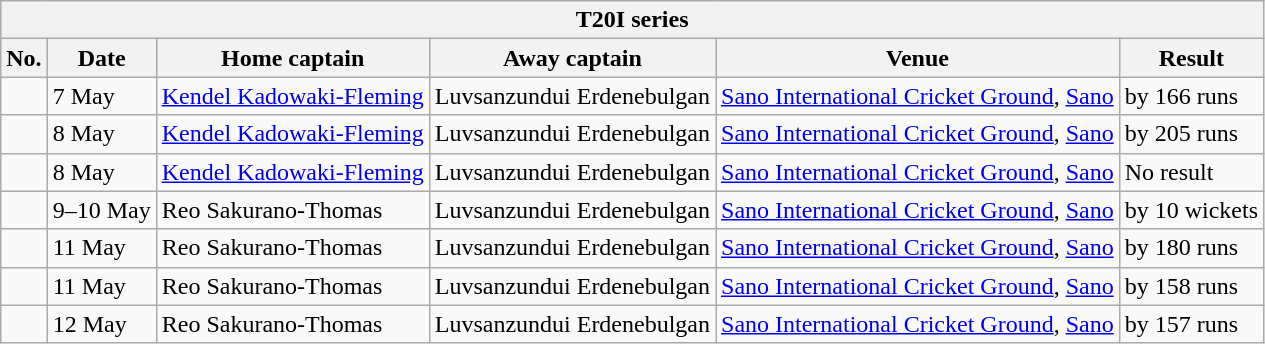<table class="wikitable">
<tr>
<th colspan="6">T20I series</th>
</tr>
<tr>
<th>No.</th>
<th>Date</th>
<th>Home captain</th>
<th>Away captain</th>
<th>Venue</th>
<th>Result</th>
</tr>
<tr>
<td></td>
<td>7 May</td>
<td><a href='#'>Kendel Kadowaki-Fleming</a></td>
<td>Luvsanzundui Erdenebulgan</td>
<td><a href='#'>Sano International Cricket Ground</a>, <a href='#'>Sano</a></td>
<td> by 166 runs</td>
</tr>
<tr>
<td></td>
<td>8 May</td>
<td><a href='#'>Kendel Kadowaki-Fleming</a></td>
<td>Luvsanzundui Erdenebulgan</td>
<td><a href='#'>Sano International Cricket Ground</a>, <a href='#'>Sano</a></td>
<td> by 205 runs</td>
</tr>
<tr>
<td></td>
<td>8 May</td>
<td><a href='#'>Kendel Kadowaki-Fleming</a></td>
<td>Luvsanzundui Erdenebulgan</td>
<td><a href='#'>Sano International Cricket Ground</a>, <a href='#'>Sano</a></td>
<td>No result</td>
</tr>
<tr>
<td></td>
<td>9–10 May</td>
<td>Reo Sakurano-Thomas</td>
<td>Luvsanzundui Erdenebulgan</td>
<td><a href='#'>Sano International Cricket Ground</a>, <a href='#'>Sano</a></td>
<td> by 10 wickets</td>
</tr>
<tr>
<td></td>
<td>11 May</td>
<td>Reo Sakurano-Thomas</td>
<td>Luvsanzundui Erdenebulgan</td>
<td><a href='#'>Sano International Cricket Ground</a>, <a href='#'>Sano</a></td>
<td> by 180 runs</td>
</tr>
<tr>
<td></td>
<td>11 May</td>
<td>Reo Sakurano-Thomas</td>
<td>Luvsanzundui Erdenebulgan</td>
<td><a href='#'>Sano International Cricket Ground</a>, <a href='#'>Sano</a></td>
<td> by 158 runs</td>
</tr>
<tr>
<td></td>
<td>12 May</td>
<td>Reo Sakurano-Thomas</td>
<td>Luvsanzundui Erdenebulgan</td>
<td><a href='#'>Sano International Cricket Ground</a>, <a href='#'>Sano</a></td>
<td> by 157 runs</td>
</tr>
</table>
